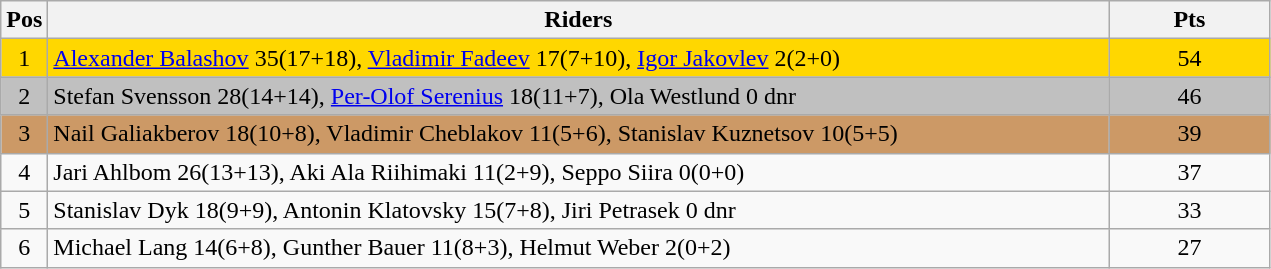<table class="wikitable" style="font-size: 100%">
<tr>
<th width=20>Pos</th>
<th width=700>Riders</th>
<th width=100>Pts</th>
</tr>
<tr align=center style="background-color: gold;">
<td>1</td>
<td align="left"> <a href='#'>Alexander Balashov</a> 35(17+18), <a href='#'>Vladimir Fadeev</a> 17(7+10), <a href='#'>Igor Jakovlev</a> 2(2+0)</td>
<td>54</td>
</tr>
<tr align=center style="background-color: silver;">
<td>2</td>
<td align="left"> Stefan Svensson 28(14+14), <a href='#'>Per-Olof Serenius</a> 18(11+7), Ola Westlund 0 dnr</td>
<td>46</td>
</tr>
<tr align=center style="background-color: #cc9966;">
<td>3</td>
<td align="left"> Nail Galiakberov 18(10+8), Vladimir Cheblakov 11(5+6), Stanislav Kuznetsov 10(5+5)</td>
<td>39</td>
</tr>
<tr align=center>
<td>4</td>
<td align="left"> Jari Ahlbom 26(13+13), Aki Ala Riihimaki 11(2+9), Seppo Siira 0(0+0)</td>
<td>37</td>
</tr>
<tr align=center>
<td>5</td>
<td align="left"> Stanislav Dyk 18(9+9), Antonin Klatovsky 15(7+8), Jiri Petrasek 0 dnr</td>
<td>33</td>
</tr>
<tr align=center>
<td>6</td>
<td align="left"> Michael Lang 14(6+8), Gunther Bauer 11(8+3), Helmut Weber 2(0+2)</td>
<td>27</td>
</tr>
</table>
